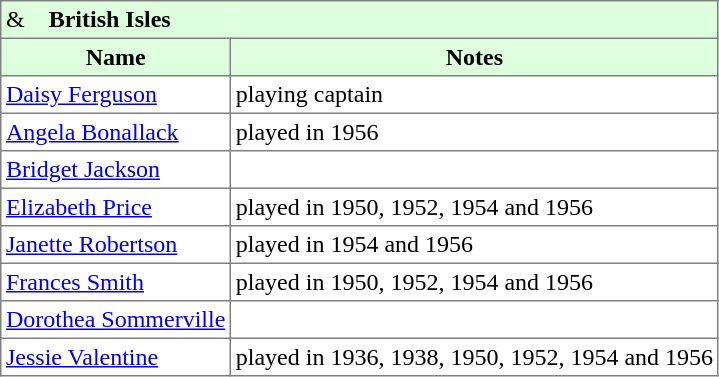<table border="1" cellpadding="3" style="border-collapse: collapse;">
<tr style="background:#ddffdd;">
<td colspan=5> &    <strong>British Isles</strong></td>
</tr>
<tr style="background:#ddffdd;">
<th>Name</th>
<th>Notes</th>
</tr>
<tr>
<td> <a href='#'>Daisy Ferguson</a></td>
<td>playing captain</td>
</tr>
<tr>
<td> <a href='#'>Angela Bonallack</a></td>
<td>played in 1956</td>
</tr>
<tr>
<td> <a href='#'>Bridget Jackson</a></td>
<td></td>
</tr>
<tr>
<td> <a href='#'>Elizabeth Price</a></td>
<td>played in 1950, 1952, 1954 and 1956</td>
</tr>
<tr>
<td> <a href='#'>Janette Robertson</a></td>
<td>played in 1954 and 1956</td>
</tr>
<tr>
<td> <a href='#'>Frances Smith</a></td>
<td>played in 1950, 1952, 1954 and 1956</td>
</tr>
<tr>
<td> <a href='#'>Dorothea Sommerville</a></td>
<td></td>
</tr>
<tr>
<td> <a href='#'>Jessie Valentine</a></td>
<td>played in 1936, 1938, 1950, 1952, 1954 and 1956</td>
</tr>
</table>
